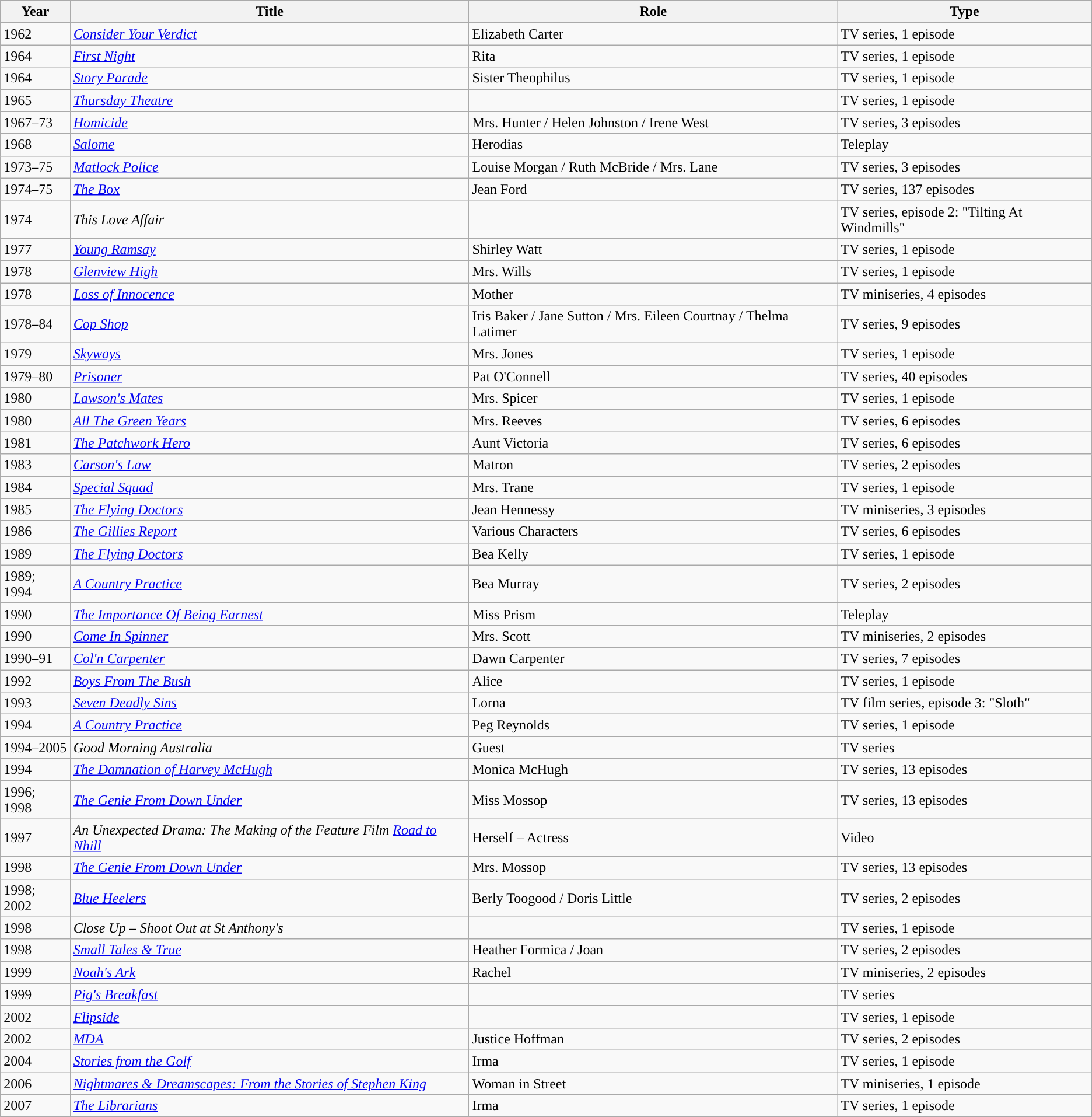<table class="wikitable">
<tr>
<th>Year</th>
<th>Title</th>
<th>Role</th>
<th>Type</th>
</tr>
<tr>
<td>1962</td>
<td><em><a href='#'>Consider Your Verdict</a></em></td>
<td>Elizabeth Carter</td>
<td>TV series, 1 episode</td>
</tr>
<tr>
<td>1964</td>
<td><em><a href='#'>First Night</a></em></td>
<td>Rita</td>
<td>TV series, 1 episode</td>
</tr>
<tr>
<td>1964</td>
<td><em><a href='#'>Story Parade</a></em></td>
<td>Sister Theophilus</td>
<td>TV series, 1 episode</td>
</tr>
<tr>
<td>1965</td>
<td><em><a href='#'>Thursday Theatre</a></em></td>
<td></td>
<td>TV series, 1 episode</td>
</tr>
<tr>
<td>1967–73</td>
<td><em><a href='#'>Homicide</a></em></td>
<td>Mrs. Hunter / Helen Johnston / Irene West</td>
<td>TV series, 3 episodes</td>
</tr>
<tr>
<td>1968</td>
<td><em><a href='#'>Salome</a></em></td>
<td>Herodias</td>
<td>Teleplay</td>
</tr>
<tr>
<td>1973–75</td>
<td><em><a href='#'>Matlock Police</a></em></td>
<td>Louise Morgan / Ruth McBride / Mrs. Lane</td>
<td>TV series, 3 episodes</td>
</tr>
<tr>
<td>1974–75</td>
<td><em><a href='#'>The Box</a></em></td>
<td>Jean Ford</td>
<td>TV series, 137 episodes</td>
</tr>
<tr>
<td>1974</td>
<td><em>This Love Affair</em></td>
<td></td>
<td>TV series, episode 2: "Tilting At Windmills"</td>
</tr>
<tr>
<td>1977</td>
<td><em><a href='#'>Young Ramsay</a></em></td>
<td>Shirley Watt</td>
<td>TV series, 1 episode</td>
</tr>
<tr>
<td>1978</td>
<td><em><a href='#'>Glenview High</a></em></td>
<td>Mrs. Wills</td>
<td>TV series, 1 episode</td>
</tr>
<tr>
<td>1978</td>
<td><em><a href='#'>Loss of Innocence</a></em></td>
<td>Mother</td>
<td>TV miniseries, 4 episodes</td>
</tr>
<tr>
<td>1978–84</td>
<td><em><a href='#'>Cop Shop</a></em></td>
<td>Iris Baker / Jane Sutton / Mrs. Eileen Courtnay / Thelma Latimer</td>
<td>TV series, 9 episodes</td>
</tr>
<tr>
<td>1979</td>
<td><em><a href='#'>Skyways</a></em></td>
<td>Mrs. Jones</td>
<td>TV series, 1 episode</td>
</tr>
<tr>
<td>1979–80</td>
<td><em><a href='#'>Prisoner</a></em></td>
<td>Pat O'Connell</td>
<td>TV series, 40 episodes</td>
</tr>
<tr>
<td>1980</td>
<td><em><a href='#'>Lawson's Mates</a></em></td>
<td>Mrs. Spicer</td>
<td>TV series, 1 episode</td>
</tr>
<tr>
<td>1980</td>
<td><em><a href='#'>All The Green Years</a></em></td>
<td>Mrs. Reeves</td>
<td>TV series, 6 episodes</td>
</tr>
<tr>
<td>1981</td>
<td><em><a href='#'>The Patchwork Hero</a></em></td>
<td>Aunt Victoria</td>
<td>TV series, 6 episodes</td>
</tr>
<tr>
<td>1983</td>
<td><em><a href='#'>Carson's Law</a></em></td>
<td>Matron</td>
<td>TV series, 2 episodes</td>
</tr>
<tr>
<td>1984</td>
<td><em><a href='#'>Special Squad</a></em></td>
<td>Mrs. Trane</td>
<td>TV series, 1 episode</td>
</tr>
<tr>
<td>1985</td>
<td><em><a href='#'>The Flying Doctors</a></em></td>
<td>Jean Hennessy</td>
<td>TV miniseries, 3 episodes</td>
</tr>
<tr>
<td>1986</td>
<td><em><a href='#'>The Gillies Report</a></em></td>
<td>Various Characters</td>
<td>TV series, 6 episodes</td>
</tr>
<tr>
<td>1989</td>
<td><em><a href='#'>The Flying Doctors</a></em></td>
<td>Bea Kelly</td>
<td>TV series, 1 episode</td>
</tr>
<tr>
<td>1989; 1994</td>
<td><em><a href='#'>A Country Practice</a></em></td>
<td>Bea Murray</td>
<td>TV series, 2 episodes</td>
</tr>
<tr>
<td>1990</td>
<td><em><a href='#'>The Importance Of Being Earnest</a></em></td>
<td>Miss Prism</td>
<td>Teleplay</td>
</tr>
<tr>
<td>1990</td>
<td><em><a href='#'>Come In Spinner</a></em></td>
<td>Mrs. Scott</td>
<td>TV miniseries, 2 episodes</td>
</tr>
<tr>
<td>1990–91</td>
<td><em><a href='#'>Col'n Carpenter</a></em></td>
<td>Dawn Carpenter</td>
<td>TV series, 7 episodes</td>
</tr>
<tr>
<td>1992</td>
<td><em><a href='#'>Boys From The Bush</a></em></td>
<td>Alice</td>
<td>TV series, 1 episode</td>
</tr>
<tr>
<td>1993</td>
<td><em><a href='#'>Seven Deadly Sins</a></em></td>
<td>Lorna</td>
<td>TV film series, episode 3: "Sloth"</td>
</tr>
<tr>
<td>1994</td>
<td><em><a href='#'>A Country Practice</a></em></td>
<td>Peg Reynolds</td>
<td>TV series, 1 episode</td>
</tr>
<tr>
<td>1994–2005</td>
<td><em>Good Morning Australia</em></td>
<td>Guest</td>
<td>TV series</td>
</tr>
<tr>
<td>1994</td>
<td><em><a href='#'>The Damnation of Harvey McHugh</a></em></td>
<td>Monica McHugh</td>
<td>TV series, 13 episodes</td>
</tr>
<tr>
<td>1996; 1998</td>
<td><em><a href='#'>The Genie From Down Under</a></em></td>
<td>Miss Mossop</td>
<td>TV series, 13 episodes</td>
</tr>
<tr>
<td>1997</td>
<td><em>An Unexpected Drama: The Making of the Feature Film <a href='#'>Road to Nhill</a></em></td>
<td>Herself – Actress</td>
<td>Video</td>
</tr>
<tr>
<td>1998</td>
<td><em><a href='#'>The Genie From Down Under</a></em></td>
<td>Mrs. Mossop</td>
<td>TV series, 13 episodes</td>
</tr>
<tr>
<td>1998; 2002</td>
<td><em><a href='#'>Blue Heelers</a></em></td>
<td>Berly Toogood / Doris Little</td>
<td>TV series, 2 episodes</td>
</tr>
<tr>
<td>1998</td>
<td><em>Close Up – Shoot Out at St Anthony's</em></td>
<td></td>
<td>TV series, 1 episode</td>
</tr>
<tr>
<td>1998</td>
<td><em><a href='#'>Small Tales & True</a></em></td>
<td>Heather Formica / Joan</td>
<td>TV series, 2 episodes</td>
</tr>
<tr>
<td>1999</td>
<td><em><a href='#'>Noah's Ark</a></em></td>
<td>Rachel</td>
<td>TV miniseries, 2 episodes</td>
</tr>
<tr>
<td>1999</td>
<td><em><a href='#'>Pig's Breakfast</a></em></td>
<td></td>
<td>TV series</td>
</tr>
<tr>
<td>2002</td>
<td><em><a href='#'>Flipside</a></em></td>
<td></td>
<td>TV series, 1 episode</td>
</tr>
<tr>
<td>2002</td>
<td><em><a href='#'>MDA</a></em></td>
<td>Justice Hoffman</td>
<td>TV series, 2 episodes</td>
</tr>
<tr>
<td>2004</td>
<td><em><a href='#'>Stories from the Golf</a></em></td>
<td>Irma</td>
<td>TV series, 1 episode</td>
</tr>
<tr>
<td>2006</td>
<td><em><a href='#'>Nightmares & Dreamscapes: From the Stories of Stephen King</a></em></td>
<td>Woman in Street</td>
<td>TV miniseries, 1 episode</td>
</tr>
<tr>
<td>2007</td>
<td><em><a href='#'>The Librarians</a></em></td>
<td>Irma</td>
<td>TV series, 1 episode</td>
</tr>
</table>
